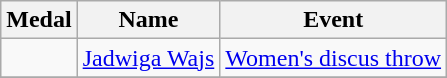<table class="wikitable sortable" style="font-size:100%">
<tr>
<th>Medal</th>
<th>Name</th>
<th>Event</th>
</tr>
<tr>
<td></td>
<td><a href='#'>Jadwiga Wajs</a></td>
<td><a href='#'>Women's discus throw</a></td>
</tr>
<tr>
</tr>
</table>
